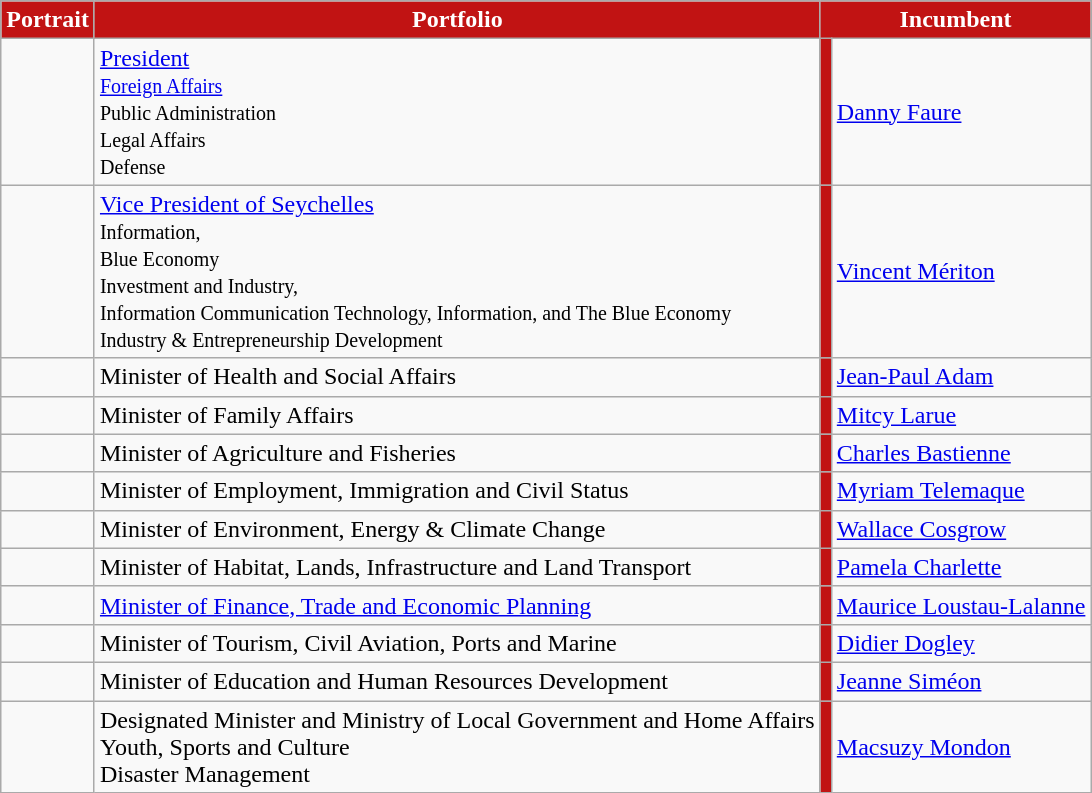<table class="wikitable">
<tr>
<th style="background-color:#c11313;color: white">Portrait</th>
<th style="background-color:#c11313;color: white">Portfolio</th>
<th colspan=2 style="background-color:#c11313;color: white">Incumbent</th>
</tr>
<tr>
<td></td>
<td><a href='#'>President</a> <br> <small><a href='#'>Foreign Affairs</a><br> Public Administration<br> Legal Affairs <br> Defense </small></td>
<td style="background:#c11313"></td>
<td><a href='#'>Danny Faure</a></td>
</tr>
<tr>
<td></td>
<td><a href='#'>Vice President of Seychelles</a> <br> <small>Information, <br>Blue Economy<br>Investment and Industry, <br>Information Communication Technology, Information, and The Blue Economy <br>Industry & Entrepreneurship Development</small></td>
<td style="background:#c11313"></td>
<td><a href='#'>Vincent Mériton</a></td>
</tr>
<tr>
<td></td>
<td>Minister of Health and Social Affairs</td>
<td style="background:#c11313"></td>
<td><a href='#'>Jean-Paul Adam</a></td>
</tr>
<tr>
<td></td>
<td>Minister of Family Affairs</td>
<td style="background:#c11313"></td>
<td><a href='#'>Mitcy Larue</a></td>
</tr>
<tr>
<td></td>
<td>Minister of Agriculture and Fisheries</td>
<td style="background:#c11313"></td>
<td><a href='#'>Charles Bastienne</a></td>
</tr>
<tr>
<td></td>
<td>Minister of Employment, Immigration and Civil Status</td>
<td style="background:#c11313"></td>
<td><a href='#'>Myriam Telemaque</a></td>
</tr>
<tr>
<td></td>
<td>Minister of Environment, Energy & Climate Change</td>
<td style="background:#c11313"></td>
<td><a href='#'>Wallace Cosgrow</a></td>
</tr>
<tr>
<td></td>
<td>Minister of Habitat, Lands, Infrastructure and Land Transport</td>
<td style="background:#c11313"></td>
<td><a href='#'>Pamela Charlette</a></td>
</tr>
<tr>
<td></td>
<td><a href='#'>Minister of Finance, Trade and Economic Planning</a></td>
<td style="background:#c11313"></td>
<td><a href='#'>Maurice Loustau-Lalanne</a></td>
</tr>
<tr>
<td></td>
<td>Minister of Tourism, Civil Aviation, Ports and Marine</td>
<td style="background:#c11313"></td>
<td><a href='#'>Didier Dogley</a></td>
</tr>
<tr>
<td></td>
<td>Minister of Education and Human Resources Development</td>
<td style="background:#c11313"></td>
<td><a href='#'>Jeanne Siméon</a></td>
</tr>
<tr>
<td></td>
<td>Designated Minister and Ministry of Local Government and Home Affairs<br>Youth, Sports and Culture <br> Disaster Management</td>
<td style="background:#c11313"></td>
<td><a href='#'>Macsuzy Mondon</a></td>
</tr>
</table>
